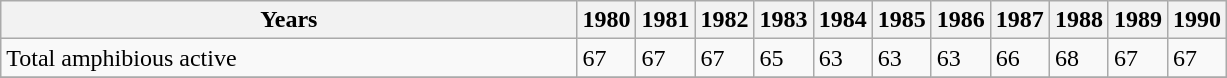<table class="wikitable">
<tr>
<th style="width:47%;">Years</th>
<th>1980</th>
<th>1981</th>
<th>1982</th>
<th>1983</th>
<th>1984</th>
<th>1985</th>
<th>1986</th>
<th>1987</th>
<th>1988</th>
<th>1989</th>
<th>1990</th>
</tr>
<tr valign="top">
<td>Total amphibious active</td>
<td>67</td>
<td>67</td>
<td>67</td>
<td>65</td>
<td>63</td>
<td>63</td>
<td>63</td>
<td>66</td>
<td>68</td>
<td>67</td>
<td>67</td>
</tr>
<tr>
</tr>
</table>
